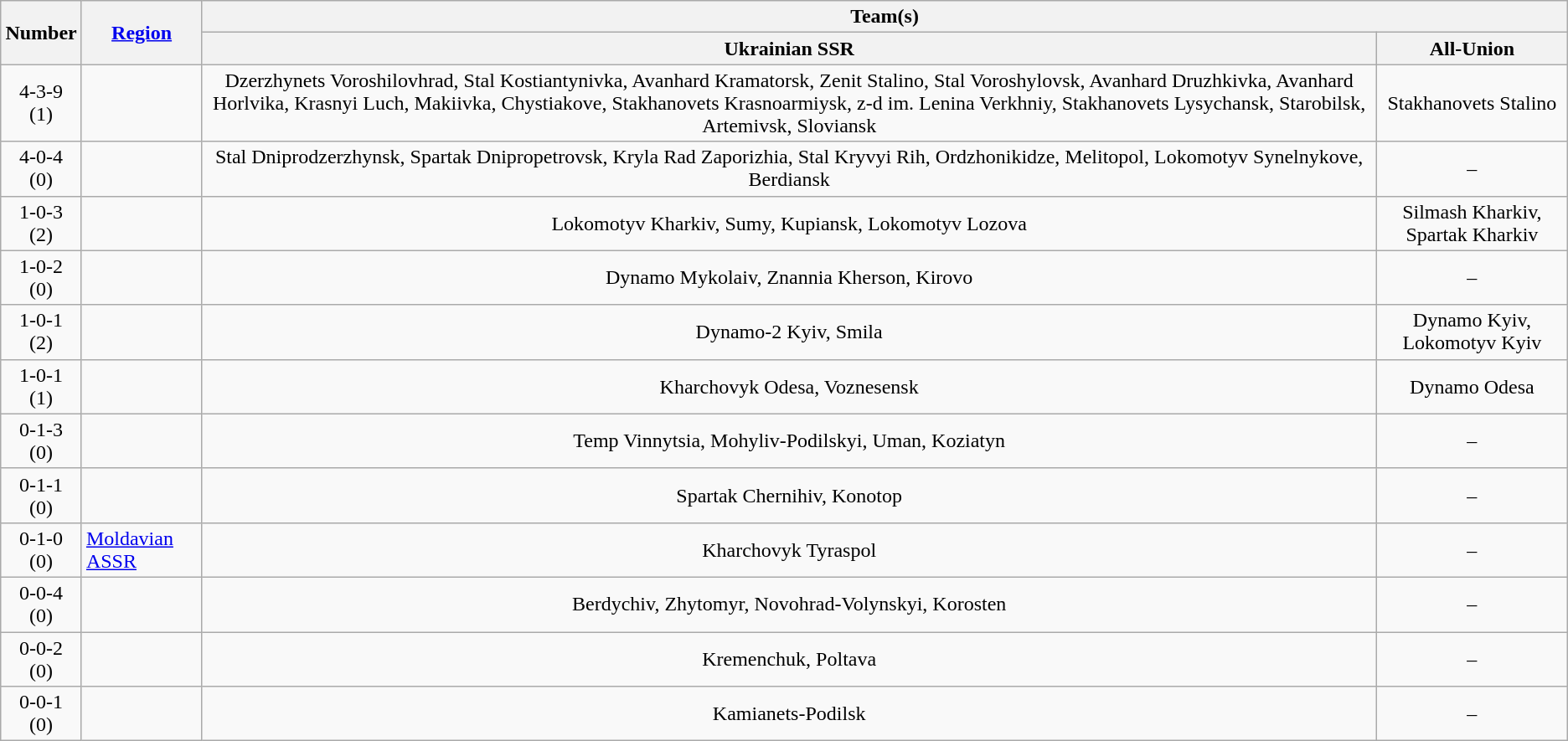<table class="wikitable" style="text-align:center">
<tr>
<th rowspan=2>Number</th>
<th rowspan=2><a href='#'>Region</a></th>
<th colspan=2>Team(s)</th>
</tr>
<tr>
<th>Ukrainian SSR</th>
<th>All-Union</th>
</tr>
<tr>
<td rowspan="1">4-3-9 (1)</td>
<td align="left"></td>
<td>Dzerzhynets Voroshilovhrad, Stal Kostiantynivka, Avanhard Kramatorsk, Zenit Stalino, Stal Voroshylovsk, Avanhard Druzhkivka, Avanhard Horlvika, Krasnyi Luch, Makiivka, Chystiakove, Stakhanovets Krasnoarmiysk, z-d im. Lenina Verkhniy, Stakhanovets Lysychansk, Starobilsk, Artemivsk, Sloviansk</td>
<td>Stakhanovets Stalino</td>
</tr>
<tr>
<td rowspan="1">4-0-4 (0)</td>
<td align="left"></td>
<td>Stal Dniprodzerzhynsk, Spartak Dnipropetrovsk, Kryla Rad Zaporizhia, Stal Kryvyi Rih, Ordzhonikidze, Melitopol, Lokomotyv Synelnykove, Berdiansk</td>
<td>–</td>
</tr>
<tr>
<td rowspan="1">1-0-3 (2)</td>
<td align="left"></td>
<td>Lokomotyv Kharkiv, Sumy, Kupiansk, Lokomotyv Lozova</td>
<td>Silmash Kharkiv, Spartak Kharkiv</td>
</tr>
<tr>
<td rowspan="1">1-0-2 (0)</td>
<td align="left"></td>
<td>Dynamo Mykolaiv, Znannia Kherson, Kirovo</td>
<td>–</td>
</tr>
<tr>
<td rowspan="1">1-0-1 (2)</td>
<td align="left"></td>
<td>Dynamo-2 Kyiv, Smila</td>
<td>Dynamo Kyiv, Lokomotyv Kyiv</td>
</tr>
<tr>
<td rowspan="1">1-0-1 (1)</td>
<td align="left"></td>
<td>Kharchovyk Odesa, Voznesensk</td>
<td>Dynamo Odesa</td>
</tr>
<tr>
<td rowspan="1">0-1-3 (0)</td>
<td align="left"></td>
<td>Temp Vinnytsia, Mohyliv-Podilskyi, Uman, Koziatyn</td>
<td>–</td>
</tr>
<tr>
<td rowspan="1">0-1-1 (0)</td>
<td align="left"></td>
<td>Spartak Chernihiv, Konotop</td>
<td>–</td>
</tr>
<tr>
<td rowspan="1">0-1-0 (0)</td>
<td align="left"> <a href='#'>Moldavian ASSR</a></td>
<td>Kharchovyk Tyraspol</td>
<td>–</td>
</tr>
<tr>
<td rowspan="1">0-0-4 (0)</td>
<td align="left"></td>
<td>Berdychiv, Zhytomyr, Novohrad-Volynskyi, Korosten</td>
<td>–</td>
</tr>
<tr>
<td rowspan="1">0-0-2 (0)</td>
<td align="left"></td>
<td>Kremenchuk, Poltava</td>
<td>–</td>
</tr>
<tr>
<td rowspan="1">0-0-1 (0)</td>
<td align="left"></td>
<td>Kamianets-Podilsk</td>
<td>–</td>
</tr>
</table>
